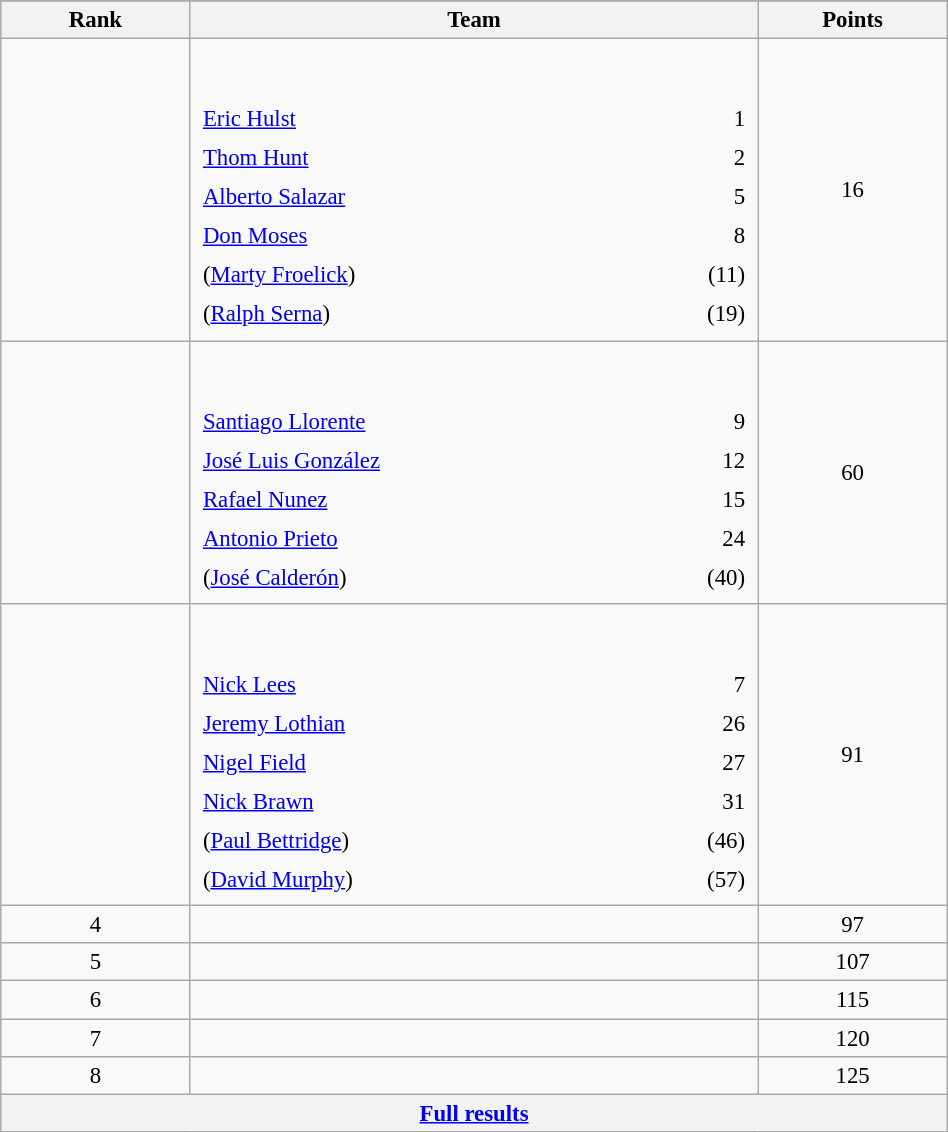<table class="wikitable sortable" style=" text-align:center; font-size:95%;" width="50%">
<tr>
</tr>
<tr>
<th width=10%>Rank</th>
<th width=30%>Team</th>
<th width=10%>Points</th>
</tr>
<tr>
<td align=center></td>
<td align=left> <br><br><table width=100%>
<tr>
<td align=left style="border:0"><a href='#'>Eric Hulst</a></td>
<td align=right style="border:0">1</td>
</tr>
<tr>
<td align=left style="border:0"><a href='#'>Thom Hunt</a></td>
<td align=right style="border:0">2</td>
</tr>
<tr>
<td align=left style="border:0"><a href='#'>Alberto Salazar</a></td>
<td align=right style="border:0">5</td>
</tr>
<tr>
<td align=left style="border:0"><a href='#'>Don Moses</a></td>
<td align=right style="border:0">8</td>
</tr>
<tr>
<td align=left style="border:0">(<a href='#'>Marty Froelick</a>)</td>
<td align=right style="border:0">(11)</td>
</tr>
<tr>
<td align=left style="border:0">(<a href='#'>Ralph Serna</a>)</td>
<td align=right style="border:0">(19)</td>
</tr>
</table>
</td>
<td>16</td>
</tr>
<tr>
<td align=center></td>
<td align=left> <br><br><table width=100%>
<tr>
<td align=left style="border:0"><a href='#'>Santiago Llorente</a></td>
<td align=right style="border:0">9</td>
</tr>
<tr>
<td align=left style="border:0"><a href='#'>José Luis González</a></td>
<td align=right style="border:0">12</td>
</tr>
<tr>
<td align=left style="border:0"><a href='#'>Rafael Nunez</a></td>
<td align=right style="border:0">15</td>
</tr>
<tr>
<td align=left style="border:0"><a href='#'>Antonio Prieto</a></td>
<td align=right style="border:0">24</td>
</tr>
<tr>
<td align=left style="border:0">(<a href='#'>José Calderón</a>)</td>
<td align=right style="border:0">(40)</td>
</tr>
</table>
</td>
<td>60</td>
</tr>
<tr>
<td align=center></td>
<td align=left> <br><br><table width=100%>
<tr>
<td align=left style="border:0"><a href='#'>Nick Lees</a></td>
<td align=right style="border:0">7</td>
</tr>
<tr>
<td align=left style="border:0"><a href='#'>Jeremy Lothian</a></td>
<td align=right style="border:0">26</td>
</tr>
<tr>
<td align=left style="border:0"><a href='#'>Nigel Field</a></td>
<td align=right style="border:0">27</td>
</tr>
<tr>
<td align=left style="border:0"><a href='#'>Nick Brawn</a></td>
<td align=right style="border:0">31</td>
</tr>
<tr>
<td align=left style="border:0">(<a href='#'>Paul Bettridge</a>)</td>
<td align=right style="border:0">(46)</td>
</tr>
<tr>
<td align=left style="border:0">(<a href='#'>David Murphy</a>)</td>
<td align=right style="border:0">(57)</td>
</tr>
</table>
</td>
<td>91</td>
</tr>
<tr>
<td align=center>4</td>
<td align=left></td>
<td>97</td>
</tr>
<tr>
<td align=center>5</td>
<td align=left></td>
<td>107</td>
</tr>
<tr>
<td align=center>6</td>
<td align=left></td>
<td>115</td>
</tr>
<tr>
<td align=center>7</td>
<td align=left></td>
<td>120</td>
</tr>
<tr>
<td align=center>8</td>
<td align=left></td>
<td>125</td>
</tr>
<tr class="sortbottom">
<th colspan=3 align=center><a href='#'>Full results</a></th>
</tr>
</table>
